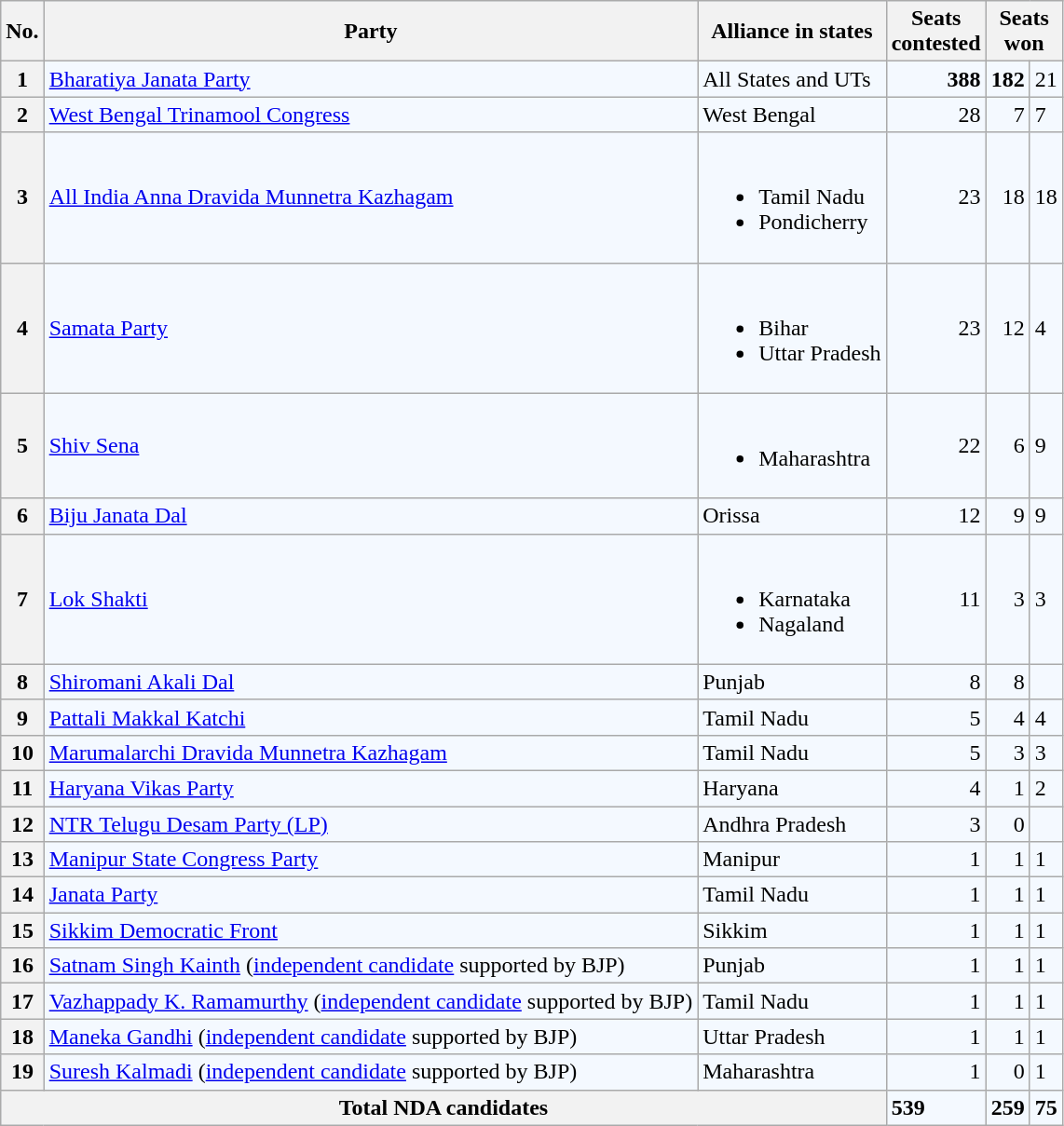<table class="wikitable sortable" style="background-color:#F4F9FF;">
<tr>
<th>No.</th>
<th>Party</th>
<th>Alliance in states</th>
<th>Seats <br>contested</th>
<th colspan="2">Seats <br>won</th>
</tr>
<tr>
<th align="center">1</th>
<td><a href='#'>Bharatiya Janata Party</a></td>
<td>All States and UTs</td>
<td align=right><strong>388</strong></td>
<td align=right><strong>182</strong></td>
<td> 21</td>
</tr>
<tr>
<th align="center">2</th>
<td><a href='#'>West Bengal Trinamool Congress</a></td>
<td>West Bengal</td>
<td align=right>28</td>
<td align=right>7</td>
<td> 7</td>
</tr>
<tr>
<th align="center">3</th>
<td><a href='#'>All India Anna Dravida Munnetra Kazhagam</a></td>
<td><br><ul><li>Tamil Nadu</li><li>Pondicherry</li></ul></td>
<td align=right>23</td>
<td align=right>18</td>
<td> 18</td>
</tr>
<tr>
<th align="center">4</th>
<td><a href='#'>Samata Party</a></td>
<td><br><ul><li>Bihar</li><li>Uttar Pradesh</li></ul></td>
<td align=right>23</td>
<td align=right>12</td>
<td> 4</td>
</tr>
<tr>
<th align="center">5</th>
<td><a href='#'>Shiv Sena</a></td>
<td><br><ul><li>Maharashtra</li></ul></td>
<td align=right>22</td>
<td align=right>6</td>
<td> 9</td>
</tr>
<tr>
<th align="center">6</th>
<td><a href='#'>Biju Janata Dal</a></td>
<td>Orissa</td>
<td align=right>12</td>
<td align=right>9</td>
<td> 9</td>
</tr>
<tr>
<th align="center">7</th>
<td><a href='#'>Lok Shakti</a></td>
<td><br><ul><li>Karnataka</li><li>Nagaland</li></ul></td>
<td align=right>11</td>
<td align=right>3</td>
<td> 3</td>
</tr>
<tr>
<th align="center">8</th>
<td><a href='#'>Shiromani Akali Dal</a></td>
<td>Punjab</td>
<td align=right>8</td>
<td align=right>8</td>
<td></td>
</tr>
<tr>
<th align="center">9</th>
<td><a href='#'>Pattali Makkal Katchi</a></td>
<td>Tamil Nadu</td>
<td align=right>5</td>
<td align=right>4</td>
<td> 4</td>
</tr>
<tr>
<th align="center">10</th>
<td><a href='#'>Marumalarchi Dravida Munnetra Kazhagam</a></td>
<td>Tamil Nadu</td>
<td align=right>5</td>
<td align=right>3</td>
<td> 3</td>
</tr>
<tr>
<th align="center">11</th>
<td><a href='#'>Haryana Vikas Party</a></td>
<td>Haryana</td>
<td align=right>4</td>
<td align=right>1</td>
<td> 2</td>
</tr>
<tr>
<th align="center">12</th>
<td><a href='#'>NTR Telugu Desam Party (LP)</a></td>
<td>Andhra Pradesh</td>
<td align=right>3</td>
<td align=right>0</td>
<td></td>
</tr>
<tr>
<th align="center">13</th>
<td><a href='#'>Manipur State Congress Party</a></td>
<td>Manipur</td>
<td align=right>1</td>
<td align=right>1</td>
<td> 1</td>
</tr>
<tr>
<th align="center">14</th>
<td><a href='#'>Janata Party</a></td>
<td>Tamil Nadu</td>
<td align=right>1</td>
<td align=right>1</td>
<td> 1</td>
</tr>
<tr>
<th align="center">15</th>
<td><a href='#'>Sikkim Democratic Front</a></td>
<td>Sikkim</td>
<td align=right>1</td>
<td align=right>1</td>
<td> 1</td>
</tr>
<tr>
<th align="center">16</th>
<td><a href='#'>Satnam Singh Kainth</a> (<a href='#'>independent candidate</a> supported by BJP)</td>
<td>Punjab</td>
<td align=right>1</td>
<td align=right>1</td>
<td> 1</td>
</tr>
<tr>
<th align="center">17</th>
<td><a href='#'>Vazhappady K. Ramamurthy</a> (<a href='#'>independent candidate</a> supported by BJP)</td>
<td>Tamil Nadu</td>
<td align=right>1</td>
<td align=right>1</td>
<td> 1</td>
</tr>
<tr>
<th align="center">18</th>
<td><a href='#'>Maneka Gandhi</a> (<a href='#'>independent candidate</a> supported by BJP)</td>
<td>Uttar Pradesh</td>
<td align=right>1</td>
<td align=right>1</td>
<td> 1</td>
</tr>
<tr>
<th align="center">19</th>
<td><a href='#'>Suresh Kalmadi</a> (<a href='#'>independent candidate</a> supported by BJP)</td>
<td>Maharashtra</td>
<td align=right>1</td>
<td align=right>0</td>
<td> 1</td>
</tr>
<tr>
<th colspan="3">Total NDA candidates</th>
<td><strong>539</strong></td>
<td><strong>259</strong></td>
<td><strong> 75</strong></td>
</tr>
</table>
